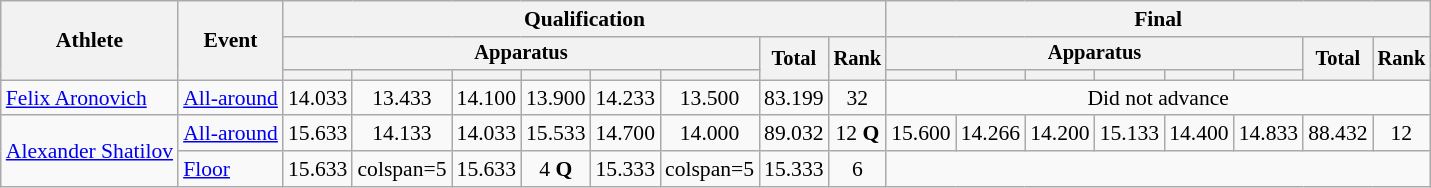<table class="wikitable" style="font-size:90%">
<tr>
<th rowspan=3>Athlete</th>
<th rowspan=3>Event</th>
<th colspan =8>Qualification</th>
<th colspan =8>Final</th>
</tr>
<tr style="font-size:95%">
<th colspan=6>Apparatus</th>
<th rowspan=2>Total</th>
<th rowspan=2>Rank</th>
<th colspan=6>Apparatus</th>
<th rowspan=2>Total</th>
<th rowspan=2>Rank</th>
</tr>
<tr style="font-size:95%">
<th></th>
<th></th>
<th></th>
<th></th>
<th></th>
<th></th>
<th></th>
<th></th>
<th></th>
<th></th>
<th></th>
<th></th>
</tr>
<tr align=center>
<td align=left><a href='#'>Felix Aronovich</a></td>
<td align=left><a href='#'>All-around</a></td>
<td>14.033</td>
<td>13.433</td>
<td>14.100</td>
<td>13.900</td>
<td>14.233</td>
<td>13.500</td>
<td>83.199</td>
<td>32</td>
<td colspan=8>Did not advance</td>
</tr>
<tr align=center>
<td align=left rowspan=2><a href='#'>Alexander Shatilov</a></td>
<td align=left><a href='#'>All-around</a></td>
<td>15.633</td>
<td>14.133</td>
<td>14.033</td>
<td>15.533</td>
<td>14.700</td>
<td>14.000</td>
<td>89.032</td>
<td>12 <strong>Q</strong></td>
<td>15.600</td>
<td>14.266</td>
<td>14.200</td>
<td>15.133</td>
<td>14.400</td>
<td>14.833</td>
<td>88.432</td>
<td>12</td>
</tr>
<tr align=center>
<td align=left><a href='#'>Floor</a></td>
<td>15.633</td>
<td>colspan=5 </td>
<td>15.633</td>
<td>4 <strong>Q</strong></td>
<td>15.333</td>
<td>colspan=5 </td>
<td>15.333</td>
<td>6</td>
</tr>
</table>
